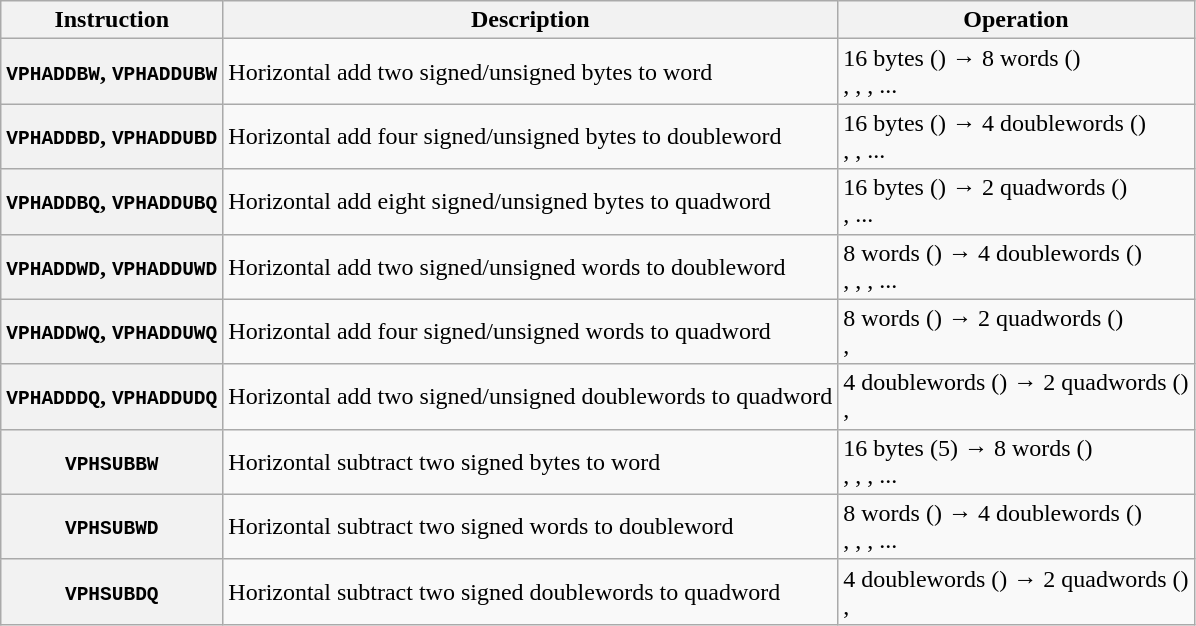<table class="wikitable plainrowheaders">
<tr>
<th scope="col">Instruction</th>
<th scope="col">Description</th>
<th scope="col">Operation</th>
</tr>
<tr>
<th scope="row"><code>VPHADDBW</code>, <code>VPHADDUBW</code></th>
<td>Horizontal add two signed/unsigned bytes to word</td>
<td>16 bytes () → 8 words ()<br>, , , ...</td>
</tr>
<tr>
<th scope="row"><code>VPHADDBD</code>, <code>VPHADDUBD</code></th>
<td>Horizontal add four signed/unsigned bytes to doubleword</td>
<td>16 bytes () → 4 doublewords ()<br>, , ...</td>
</tr>
<tr>
<th scope="row"><code>VPHADDBQ</code>, <code>VPHADDUBQ</code></th>
<td>Horizontal add eight signed/unsigned bytes to quadword</td>
<td>16 bytes () → 2 quadwords ()<br>, ...</td>
</tr>
<tr>
<th scope="row"><code>VPHADDWD</code>, <code>VPHADDUWD</code></th>
<td>Horizontal add two signed/unsigned words to doubleword</td>
<td>8 words  () → 4 doublewords ()<br>, , , ...</td>
</tr>
<tr>
<th scope="row"><code>VPHADDWQ</code>, <code>VPHADDUWQ</code></th>
<td>Horizontal add four signed/unsigned words to quadword</td>
<td>8 words  () → 2 quadwords ()<br>, </td>
</tr>
<tr>
<th scope="row"><code>VPHADDDQ</code>, <code>VPHADDUDQ</code></th>
<td>Horizontal add two signed/unsigned doublewords to quadword</td>
<td>4 doublewords  () → 2 quadwords ()<br>, </td>
</tr>
<tr>
<th scope="row"><code>VPHSUBBW</code></th>
<td>Horizontal subtract two signed bytes to word</td>
<td>16 bytes (5) → 8 words ()<br>, , , ...</td>
</tr>
<tr>
<th scope="row"><code>VPHSUBWD</code></th>
<td>Horizontal subtract two signed words to doubleword</td>
<td>8 words  () → 4 doublewords ()<br>, , , ...</td>
</tr>
<tr>
<th scope="row"><code>VPHSUBDQ</code></th>
<td>Horizontal subtract two signed doublewords to quadword</td>
<td>4 doublewords  () → 2 quadwords ()<br>, </td>
</tr>
</table>
